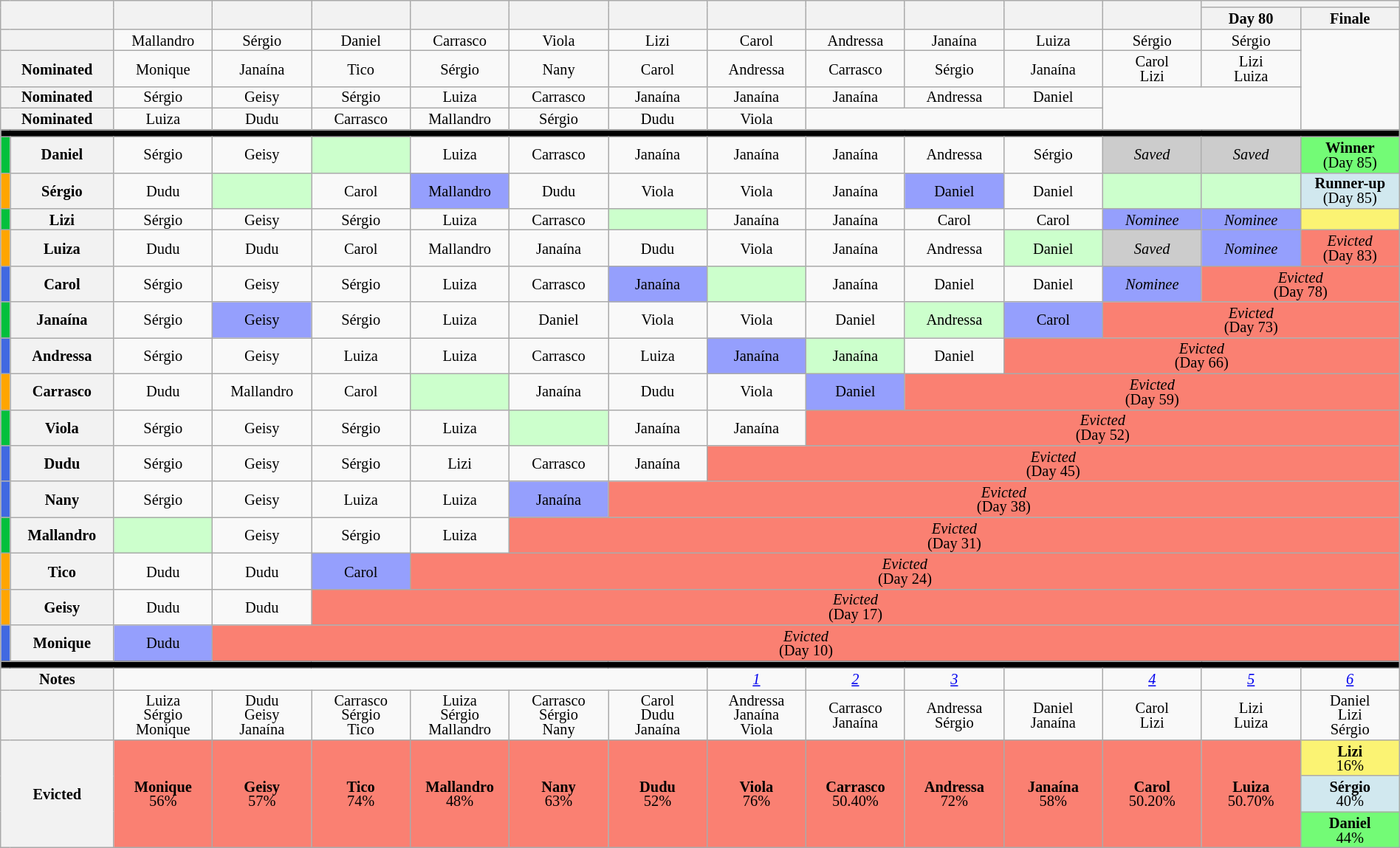<table class="wikitable" style="text-align:center; font-size:85%; width:100%; line-height:13px;">
<tr>
<th rowspan=2 width="08%" colspan=2></th>
<th rowspan=2 width="07%"></th>
<th rowspan=2 width="07%"></th>
<th rowspan=2 width="07%"></th>
<th rowspan=2 width="07%"></th>
<th rowspan=2 width="07%"></th>
<th rowspan=2 width="07%"></th>
<th rowspan=2 width="07%"></th>
<th rowspan=2 width="07%"></th>
<th rowspan=2 width="07%"></th>
<th rowspan=2 width="07%"></th>
<th rowspan=2 width="07%"></th>
<th colspan=2 width="07%"></th>
</tr>
<tr>
<th width="07%">Day 80</th>
<th width="07%">Finale</th>
</tr>
<tr>
<th colspan=2></th>
<td>Mallandro</td>
<td>Sérgio</td>
<td>Daniel</td>
<td>Carrasco</td>
<td>Viola</td>
<td>Lizi</td>
<td>Carol</td>
<td>Andressa</td>
<td>Janaína</td>
<td>Luiza</td>
<td>Sérgio</td>
<td>Sérgio</td>
<td rowspan=4></td>
</tr>
<tr>
<th colspan=2>Nominated<br></th>
<td>Monique</td>
<td>Janaína</td>
<td>Tico</td>
<td>Sérgio</td>
<td>Nany</td>
<td>Carol</td>
<td>Andressa</td>
<td>Carrasco</td>
<td>Sérgio</td>
<td>Janaína</td>
<td>Carol<br>Lizi</td>
<td>Lizi<br>Luiza</td>
</tr>
<tr>
<th colspan=2>Nominated<br></th>
<td>Sérgio</td>
<td>Geisy</td>
<td>Sérgio</td>
<td>Luiza</td>
<td>Carrasco</td>
<td>Janaína</td>
<td>Janaína</td>
<td>Janaína</td>
<td>Andressa</td>
<td>Daniel</td>
<td rowspan=2 colspan=2></td>
</tr>
<tr>
<th colspan=2>Nominated<br></th>
<td>Luiza</td>
<td>Dudu</td>
<td>Carrasco</td>
<td>Mallandro</td>
<td>Sérgio</td>
<td>Dudu</td>
<td>Viola</td>
<td colspan=3></td>
</tr>
<tr>
<td bgcolor="000000" colspan=15></td>
</tr>
<tr>
<td bgcolor="03C03C"></td>
<th>Daniel</th>
<td>Sérgio</td>
<td>Geisy</td>
<td bgcolor="CCFFCC"></td>
<td>Luiza</td>
<td>Carrasco</td>
<td>Janaína</td>
<td>Janaína</td>
<td>Janaína</td>
<td>Andressa</td>
<td>Sérgio</td>
<td bgcolor="CCCCCC"><em>Saved</em></td>
<td bgcolor="CCCCCC"><em>Saved</em></td>
<td bgcolor="73FB76"><strong>Winner</strong><br>(Day 85)</td>
</tr>
<tr>
<td bgcolor="FFA500"></td>
<th>Sérgio</th>
<td>Dudu</td>
<td bgcolor="CCFFCC"></td>
<td>Carol</td>
<td bgcolor="959FFD">Mallandro</td>
<td>Dudu</td>
<td>Viola</td>
<td>Viola</td>
<td>Janaína</td>
<td bgcolor="959FFD">Daniel</td>
<td>Daniel</td>
<td bgcolor="CCFFCC"></td>
<td bgcolor="CCFFCC"></td>
<td bgcolor="D1E8EF"><strong>Runner-up</strong><br>(Day 85)</td>
</tr>
<tr>
<td bgcolor="03C03C"></td>
<th>Lizi</th>
<td>Sérgio</td>
<td>Geisy</td>
<td>Sérgio</td>
<td>Luiza</td>
<td>Carrasco</td>
<td bgcolor="CCFFCC"></td>
<td>Janaína</td>
<td>Janaína</td>
<td>Carol</td>
<td>Carol</td>
<td bgcolor="959FFD"><em>Nominee</em></td>
<td bgcolor="959FFD"><em>Nominee</em></td>
<td bgcolor="FBF373"></td>
</tr>
<tr>
<td bgcolor="FFA500"></td>
<th>Luiza</th>
<td>Dudu</td>
<td>Dudu</td>
<td>Carol</td>
<td>Mallandro</td>
<td>Janaína</td>
<td>Dudu</td>
<td>Viola</td>
<td>Janaína</td>
<td>Andressa</td>
<td bgcolor="CCFFCC">Daniel</td>
<td bgcolor="CCCCCC"><em>Saved</em></td>
<td bgcolor="959FFD"><em>Nominee</em></td>
<td bgcolor="FA8072" colspan=1><em>Evicted</em><br>(Day 83)</td>
</tr>
<tr>
<td bgcolor="4169E1"></td>
<th>Carol</th>
<td>Sérgio</td>
<td>Geisy</td>
<td>Sérgio</td>
<td>Luiza</td>
<td>Carrasco</td>
<td bgcolor="959FFD">Janaína</td>
<td bgcolor="CCFFCC"></td>
<td>Janaína</td>
<td>Daniel</td>
<td>Daniel</td>
<td bgcolor="959FFD"><em>Nominee</em></td>
<td bgcolor="FA8072" colspan=2><em>Evicted</em><br>(Day 78)</td>
</tr>
<tr>
<td bgcolor="03C03C"></td>
<th>Janaína</th>
<td>Sérgio</td>
<td bgcolor="959FFD">Geisy</td>
<td>Sérgio</td>
<td>Luiza</td>
<td>Daniel</td>
<td>Viola</td>
<td>Viola</td>
<td>Daniel</td>
<td bgcolor="CCFFCC">Andressa</td>
<td bgcolor="959FFD">Carol</td>
<td bgcolor="FA8072" colspan=3><em>Evicted</em><br>(Day 73)</td>
</tr>
<tr>
<td bgcolor="4169E1"></td>
<th>Andressa</th>
<td>Sérgio</td>
<td>Geisy</td>
<td>Luiza</td>
<td>Luiza</td>
<td>Carrasco</td>
<td>Luiza</td>
<td bgcolor="959FFD">Janaína</td>
<td bgcolor="CCFFCC">Janaína</td>
<td>Daniel</td>
<td bgcolor="FA8072" colspan=4><em>Evicted</em><br>(Day 66)</td>
</tr>
<tr>
<td bgcolor="FFA500"></td>
<th>Carrasco</th>
<td>Dudu</td>
<td>Mallandro</td>
<td>Carol</td>
<td bgcolor="CCFFCC"></td>
<td>Janaína</td>
<td>Dudu</td>
<td>Viola</td>
<td bgcolor="959FFD">Daniel</td>
<td bgcolor="FA8072" colspan=5><em>Evicted</em><br>(Day 59)</td>
</tr>
<tr>
<td bgcolor="03C03C"></td>
<th>Viola</th>
<td>Sérgio</td>
<td>Geisy</td>
<td>Sérgio</td>
<td>Luiza</td>
<td bgcolor="CCFFCC"></td>
<td>Janaína</td>
<td>Janaína</td>
<td bgcolor="FA8072" colspan=6><em>Evicted</em><br>(Day 52)</td>
</tr>
<tr>
<td bgcolor="4169E1"></td>
<th>Dudu</th>
<td>Sérgio</td>
<td>Geisy</td>
<td>Sérgio</td>
<td>Lizi</td>
<td>Carrasco</td>
<td>Janaína</td>
<td bgcolor="FA8072" colspan=7><em>Evicted</em><br>(Day 45)</td>
</tr>
<tr>
<td bgcolor="4169E1"></td>
<th>Nany</th>
<td>Sérgio</td>
<td>Geisy</td>
<td>Luiza</td>
<td>Luiza</td>
<td bgcolor="959FFD">Janaína</td>
<td bgcolor="FA8072" colspan=8><em>Evicted</em><br>(Day 38)</td>
</tr>
<tr>
<td bgcolor="03C03C"></td>
<th>Mallandro</th>
<td bgcolor="CCFFCC"></td>
<td>Geisy</td>
<td>Sérgio</td>
<td>Luiza</td>
<td bgcolor="FA8072" colspan=9><em>Evicted</em><br>(Day 31)</td>
</tr>
<tr>
<td bgcolor="FFA500"></td>
<th>Tico</th>
<td>Dudu</td>
<td>Dudu</td>
<td bgcolor="959FFD">Carol</td>
<td bgcolor="FA8072" colspan=10><em>Evicted</em><br>(Day 24)</td>
</tr>
<tr>
<td bgcolor="FFA500"></td>
<th>Geisy</th>
<td>Dudu</td>
<td>Dudu</td>
<td bgcolor="FA8072" colspan=11><em>Evicted</em><br>(Day 17)</td>
</tr>
<tr>
<td bgcolor="4169E1"></td>
<th>Monique</th>
<td bgcolor="959FFD">Dudu</td>
<td bgcolor="FA8072" colspan=12><em>Evicted</em><br>(Day 10)</td>
</tr>
<tr>
<td bgcolor="000000" colspan=15></td>
</tr>
<tr>
<th colspan=2>Notes</th>
<td colspan=6></td>
<td><em><a href='#'>1</a></em></td>
<td><em><a href='#'>2</a></em></td>
<td><em><a href='#'>3</a></em></td>
<td></td>
<td><em><a href='#'>4</a></em></td>
<td><em><a href='#'>5</a></em></td>
<td><em><a href='#'>6</a></em></td>
</tr>
<tr>
<th colspan=2></th>
<td>Luiza<br>Sérgio<br>Monique</td>
<td>Dudu<br>Geisy<br>Janaína</td>
<td>Carrasco<br>Sérgio<br>Tico</td>
<td>Luiza<br>Sérgio<br>Mallandro</td>
<td>Carrasco<br>Sérgio<br>Nany</td>
<td>Carol<br>Dudu<br>Janaína</td>
<td>Andressa<br>Janaína<br>Viola</td>
<td>Carrasco<br>Janaína</td>
<td>Andressa<br>Sérgio</td>
<td>Daniel<br>Janaína</td>
<td>Carol<br>Lizi</td>
<td>Lizi<br>Luiza</td>
<td>Daniel<br>Lizi<br>Sérgio</td>
</tr>
<tr>
<th rowspan=3 colspan=2>Evicted</th>
<td rowspan=3 bgcolor="FA8072"><strong>Monique</strong><br>56%<br></td>
<td rowspan=3 bgcolor="FA8072"><strong>Geisy</strong><br>57%<br></td>
<td rowspan=3 bgcolor="FA8072"><strong>Tico</strong><br>74%<br></td>
<td rowspan=3 bgcolor="FA8072"><strong>Mallandro</strong><br>48%<br></td>
<td rowspan=3 bgcolor="FA8072"><strong>Nany</strong><br>63%<br></td>
<td rowspan=3 bgcolor="FA8072"><strong>Dudu</strong><br>52%<br></td>
<td rowspan=3 bgcolor="FA8072"><strong>Viola</strong><br>76%<br></td>
<td rowspan=3 bgcolor="FA8072"><strong>Carrasco</strong><br>50.40%<br></td>
<td rowspan=3 bgcolor="FA8072"><strong>Andressa</strong><br>72%<br></td>
<td rowspan=3 bgcolor="FA8072"><strong>Janaína</strong><br>58%<br></td>
<td rowspan=3 bgcolor="FA8072"><strong>Carol</strong><br>50.20%<br></td>
<td rowspan=3 bgcolor="FA8072"><strong>Luiza</strong><br>50.70%<br></td>
<td rowspan=1 bgcolor="FBF373"><strong>Lizi</strong><br>16%<br></td>
</tr>
<tr>
<td rowspan=1 bgcolor="D1E8EF"><strong>Sérgio</strong><br>40%<br></td>
</tr>
<tr>
<td rowspan=1 bgcolor="73FB76"><strong>Daniel</strong><br>44%<br></td>
</tr>
</table>
